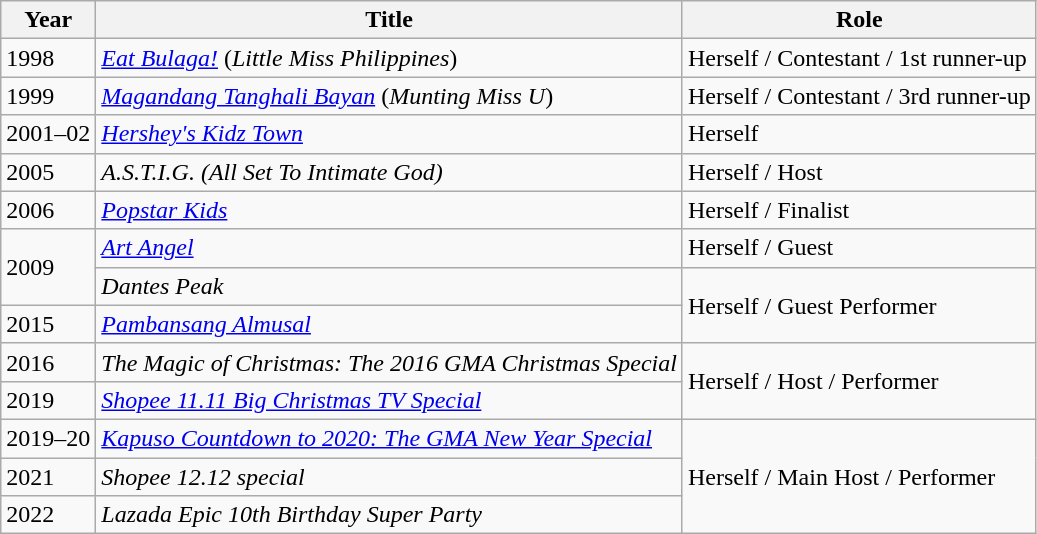<table class="wikitable">
<tr>
<th>Year</th>
<th>Title</th>
<th>Role</th>
</tr>
<tr>
<td>1998</td>
<td><em><a href='#'>Eat Bulaga!</a></em> (<em>Little Miss Philippines</em>)</td>
<td>Herself / Contestant / 1st runner-up</td>
</tr>
<tr>
<td>1999</td>
<td><em><a href='#'>Magandang Tanghali Bayan</a></em> (<em>Munting Miss U</em>)</td>
<td>Herself / Contestant / 3rd runner-up</td>
</tr>
<tr>
<td>2001–02</td>
<td><em><a href='#'>Hershey's Kidz Town</a></em></td>
<td>Herself</td>
</tr>
<tr>
<td>2005</td>
<td><em>A.S.T.I.G. (All Set To Intimate God)</em></td>
<td>Herself / Host</td>
</tr>
<tr>
<td>2006</td>
<td><em><a href='#'>Popstar Kids</a></em></td>
<td>Herself / Finalist</td>
</tr>
<tr>
<td rowspan="2">2009</td>
<td><em><a href='#'>Art Angel</a></em></td>
<td>Herself / Guest</td>
</tr>
<tr>
<td><em>Dantes Peak</em></td>
<td rowspan="2">Herself / Guest Performer</td>
</tr>
<tr>
<td>2015</td>
<td><em><a href='#'>Pambansang Almusal</a></em></td>
</tr>
<tr>
<td>2016</td>
<td><em>The Magic of Christmas: The 2016 GMA Christmas Special</em></td>
<td rowspan="2">Herself / Host / Performer</td>
</tr>
<tr>
<td>2019</td>
<td><em><a href='#'>Shopee 11.11 Big Christmas TV Special</a></em></td>
</tr>
<tr>
<td>2019–20</td>
<td><em><a href='#'>Kapuso Countdown to 2020: The GMA New Year Special</a></em></td>
<td rowspan="3">Herself / Main Host / Performer</td>
</tr>
<tr>
<td>2021</td>
<td><em>Shopee 12.12 special</em></td>
</tr>
<tr>
<td>2022</td>
<td><em>Lazada Epic 10th Birthday Super Party</em></td>
</tr>
</table>
